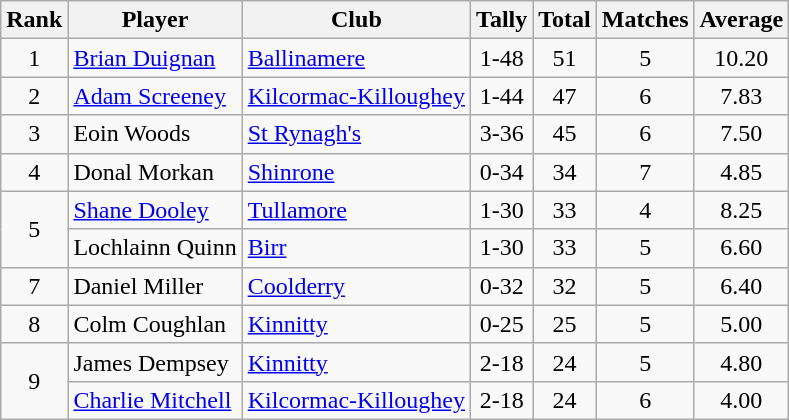<table class="wikitable">
<tr>
<th>Rank</th>
<th>Player</th>
<th>Club</th>
<th>Tally</th>
<th>Total</th>
<th>Matches</th>
<th>Average</th>
</tr>
<tr>
<td rowspan="1" style="text-align:center;">1</td>
<td><a href='#'>Brian Duignan</a></td>
<td><a href='#'>Ballinamere</a></td>
<td align=center>1-48</td>
<td align=center>51</td>
<td align=center>5</td>
<td align=center>10.20</td>
</tr>
<tr>
<td rowspan="1" style="text-align:center;">2</td>
<td><a href='#'>Adam Screeney</a></td>
<td><a href='#'>Kilcormac-Killoughey</a></td>
<td align=center>1-44</td>
<td align=center>47</td>
<td align=center>6</td>
<td align=center>7.83</td>
</tr>
<tr>
<td rowspan="1" style="text-align:center;">3</td>
<td>Eoin Woods</td>
<td><a href='#'>St Rynagh's</a></td>
<td align=center>3-36</td>
<td align=center>45</td>
<td align=center>6</td>
<td align=center>7.50</td>
</tr>
<tr>
<td rowspan="1" style="text-align:center;">4</td>
<td>Donal Morkan</td>
<td><a href='#'>Shinrone</a></td>
<td align=center>0-34</td>
<td align=center>34</td>
<td align=center>7</td>
<td align=center>4.85</td>
</tr>
<tr>
<td rowspan="2" style="text-align:center;">5</td>
<td><a href='#'>Shane Dooley</a></td>
<td><a href='#'>Tullamore</a></td>
<td align=center>1-30</td>
<td align=center>33</td>
<td align=center>4</td>
<td align=center>8.25</td>
</tr>
<tr>
<td>Lochlainn Quinn</td>
<td><a href='#'>Birr</a></td>
<td align=center>1-30</td>
<td align=center>33</td>
<td align=center>5</td>
<td align=center>6.60</td>
</tr>
<tr>
<td rowspan="1" style="text-align:center;">7</td>
<td>Daniel Miller</td>
<td><a href='#'>Coolderry</a></td>
<td align=center>0-32</td>
<td align=center>32</td>
<td align=center>5</td>
<td align=center>6.40</td>
</tr>
<tr>
<td rowspan="1" style="text-align:center;">8</td>
<td>Colm Coughlan</td>
<td><a href='#'>Kinnitty</a></td>
<td align=center>0-25</td>
<td align=center>25</td>
<td align=center>5</td>
<td align=center>5.00</td>
</tr>
<tr>
<td rowspan="2" style="text-align:center;">9</td>
<td>James Dempsey</td>
<td><a href='#'>Kinnitty</a></td>
<td align=center>2-18</td>
<td align=center>24</td>
<td align=center>5</td>
<td align=center>4.80</td>
</tr>
<tr>
<td><a href='#'>Charlie Mitchell</a></td>
<td><a href='#'>Kilcormac-Killoughey</a></td>
<td align=center>2-18</td>
<td align=center>24</td>
<td align=center>6</td>
<td align=center>4.00</td>
</tr>
</table>
